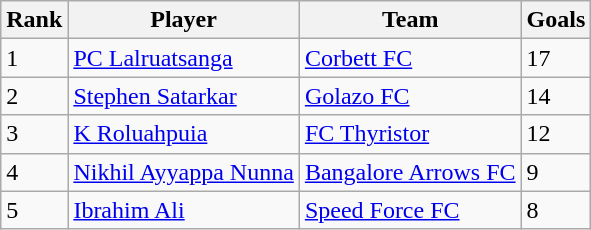<table class="wikitable sortable">
<tr>
<th>Rank</th>
<th>Player</th>
<th>Team</th>
<th>Goals</th>
</tr>
<tr>
<td>1</td>
<td align="left"> <a href='#'>PC Lalruatsanga</a></td>
<td align="left"><a href='#'>Corbett FC</a></td>
<td>17</td>
</tr>
<tr>
<td>2</td>
<td align="left"> <a href='#'>Stephen Satarkar</a></td>
<td align="left"><a href='#'>Golazo FC</a></td>
<td>14</td>
</tr>
<tr>
<td>3</td>
<td align="left"> <a href='#'>K Roluahpuia</a></td>
<td align="left"><a href='#'>FC Thyristor</a></td>
<td>12</td>
</tr>
<tr>
<td>4</td>
<td align="left"> <a href='#'>Nikhil Ayyappa Nunna</a></td>
<td align="left"><a href='#'>Bangalore Arrows FC</a></td>
<td>9</td>
</tr>
<tr>
<td>5</td>
<td align="left"> <a href='#'>Ibrahim Ali</a></td>
<td align="left"><a href='#'>Speed Force FC</a></td>
<td>8</td>
</tr>
</table>
